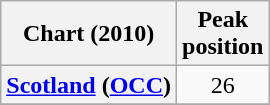<table class="wikitable sortable plainrowheaders" style="text-align:center">
<tr>
<th scope="col">Chart (2010)</th>
<th scope="col">Peak<br>position</th>
</tr>
<tr>
<th scope="row"><a href='#'>Scotland</a> (<a href='#'>OCC</a>)</th>
<td>26</td>
</tr>
<tr>
</tr>
</table>
